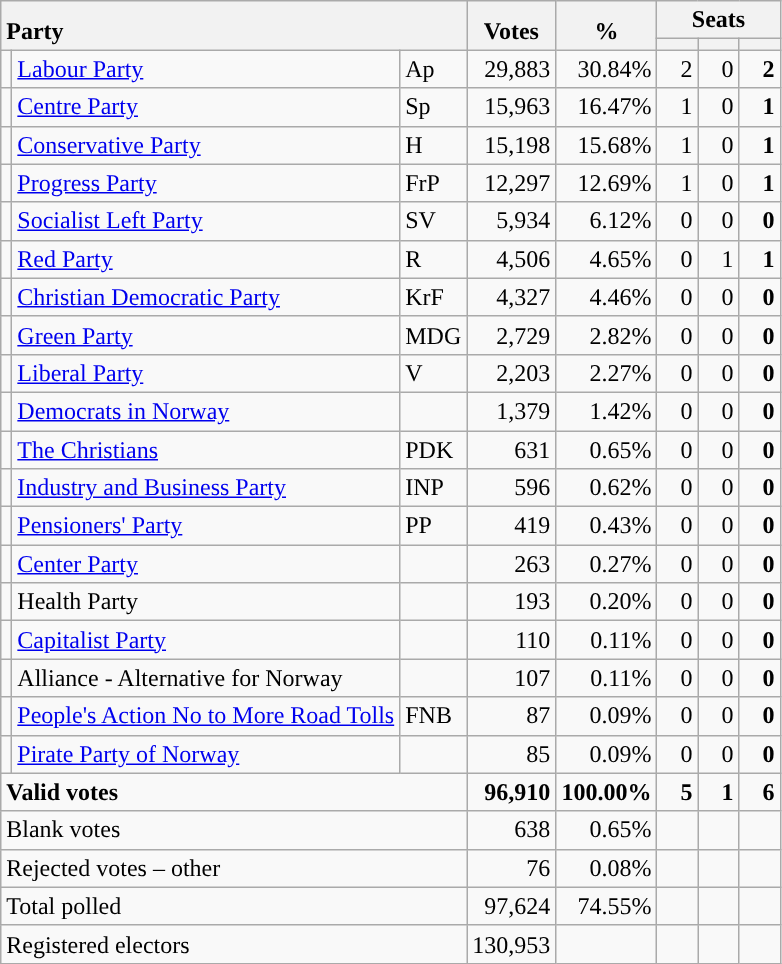<table class="wikitable" border="1" style="text-align:right;">
<tr>
<th style="text-align:left;" valign=bottom rowspan=2 colspan=3>Party</th>
<th align=center valign=bottom rowspan=2 width="50">Votes</th>
<th align=center valign=bottom rowspan=2 width="50">%</th>
<th colspan=3>Seats</th>
</tr>
<tr>
<th align=center valign=bottom width="20"><small></small></th>
<th align=center valign=bottom width="20"><small><a href='#'></a></small></th>
<th align=center valign=bottom width="20"><small></small></th>
</tr>
<tr>
<td style="color:inherit;background:"></td>
<td align=left><a href='#'>Labour Party</a></td>
<td align=left>Ap</td>
<td>29,883</td>
<td>30.84%</td>
<td>2</td>
<td>0</td>
<td><strong>2</strong></td>
</tr>
<tr>
<td style="color:inherit;background:"></td>
<td align=left><a href='#'>Centre Party</a></td>
<td align=left>Sp</td>
<td>15,963</td>
<td>16.47%</td>
<td>1</td>
<td>0</td>
<td><strong>1</strong></td>
</tr>
<tr>
<td style="color:inherit;background:"></td>
<td align=left><a href='#'>Conservative Party</a></td>
<td align=left>H</td>
<td>15,198</td>
<td>15.68%</td>
<td>1</td>
<td>0</td>
<td><strong>1</strong></td>
</tr>
<tr>
<td style="color:inherit;background:"></td>
<td align=left><a href='#'>Progress Party</a></td>
<td align=left>FrP</td>
<td>12,297</td>
<td>12.69%</td>
<td>1</td>
<td>0</td>
<td><strong>1</strong></td>
</tr>
<tr>
<td style="color:inherit;background:"></td>
<td align=left><a href='#'>Socialist Left Party</a></td>
<td align=left>SV</td>
<td>5,934</td>
<td>6.12%</td>
<td>0</td>
<td>0</td>
<td><strong>0</strong></td>
</tr>
<tr>
<td style="color:inherit;background:"></td>
<td align=left><a href='#'>Red Party</a></td>
<td align=left>R</td>
<td>4,506</td>
<td>4.65%</td>
<td>0</td>
<td>1</td>
<td><strong>1</strong></td>
</tr>
<tr>
<td style="color:inherit;background:"></td>
<td align=left><a href='#'>Christian Democratic Party</a></td>
<td align=left>KrF</td>
<td>4,327</td>
<td>4.46%</td>
<td>0</td>
<td>0</td>
<td><strong>0</strong></td>
</tr>
<tr>
<td style="color:inherit;background:"></td>
<td align=left><a href='#'>Green Party</a></td>
<td align=left>MDG</td>
<td>2,729</td>
<td>2.82%</td>
<td>0</td>
<td>0</td>
<td><strong>0</strong></td>
</tr>
<tr>
<td style="color:inherit;background:"></td>
<td align=left><a href='#'>Liberal Party</a></td>
<td align=left>V</td>
<td>2,203</td>
<td>2.27%</td>
<td>0</td>
<td>0</td>
<td><strong>0</strong></td>
</tr>
<tr>
<td style="color:inherit;background:"></td>
<td align=left><a href='#'>Democrats in Norway</a></td>
<td align=left></td>
<td>1,379</td>
<td>1.42%</td>
<td>0</td>
<td>0</td>
<td><strong>0</strong></td>
</tr>
<tr>
<td style="color:inherit;background:"></td>
<td align=left><a href='#'>The Christians</a></td>
<td align=left>PDK</td>
<td>631</td>
<td>0.65%</td>
<td>0</td>
<td>0</td>
<td><strong>0</strong></td>
</tr>
<tr>
<td style="color:inherit;background:"></td>
<td align=left><a href='#'>Industry and Business Party</a></td>
<td align=left>INP</td>
<td>596</td>
<td>0.62%</td>
<td>0</td>
<td>0</td>
<td><strong>0</strong></td>
</tr>
<tr>
<td style="color:inherit;background:"></td>
<td align=left><a href='#'>Pensioners' Party</a></td>
<td align=left>PP</td>
<td>419</td>
<td>0.43%</td>
<td>0</td>
<td>0</td>
<td><strong>0</strong></td>
</tr>
<tr>
<td style="color:inherit;background:"></td>
<td align=left><a href='#'>Center Party</a></td>
<td align=left></td>
<td>263</td>
<td>0.27%</td>
<td>0</td>
<td>0</td>
<td><strong>0</strong></td>
</tr>
<tr>
<td></td>
<td align=left>Health Party</td>
<td align=left></td>
<td>193</td>
<td>0.20%</td>
<td>0</td>
<td>0</td>
<td><strong>0</strong></td>
</tr>
<tr>
<td style="color:inherit;background:"></td>
<td align=left><a href='#'>Capitalist Party</a></td>
<td align=left></td>
<td>110</td>
<td>0.11%</td>
<td>0</td>
<td>0</td>
<td><strong>0</strong></td>
</tr>
<tr>
<td></td>
<td align=left>Alliance - Alternative for Norway</td>
<td align=left></td>
<td>107</td>
<td>0.11%</td>
<td>0</td>
<td>0</td>
<td><strong>0</strong></td>
</tr>
<tr>
<td style="color:inherit;background:"></td>
<td align=left><a href='#'>People's Action No to More Road Tolls</a></td>
<td align=left>FNB</td>
<td>87</td>
<td>0.09%</td>
<td>0</td>
<td>0</td>
<td><strong>0</strong></td>
</tr>
<tr>
<td style="color:inherit;background:"></td>
<td align=left><a href='#'>Pirate Party of Norway</a></td>
<td align=left></td>
<td>85</td>
<td>0.09%</td>
<td>0</td>
<td>0</td>
<td><strong>0</strong></td>
</tr>
<tr style="font-weight:bold">
<td align=left colspan=3>Valid votes</td>
<td>96,910</td>
<td>100.00%</td>
<td>5</td>
<td>1</td>
<td>6</td>
</tr>
<tr>
<td align=left colspan=3>Blank votes</td>
<td>638</td>
<td>0.65%</td>
<td></td>
<td></td>
<td></td>
</tr>
<tr>
<td align=left colspan=3>Rejected votes – other</td>
<td>76</td>
<td>0.08%</td>
<td></td>
<td></td>
<td></td>
</tr>
<tr>
<td align=left colspan=3>Total polled</td>
<td>97,624</td>
<td>74.55%</td>
<td></td>
<td></td>
<td></td>
</tr>
<tr>
<td align=left colspan=3>Registered electors</td>
<td>130,953</td>
<td></td>
<td></td>
<td></td>
<td></td>
</tr>
</table>
